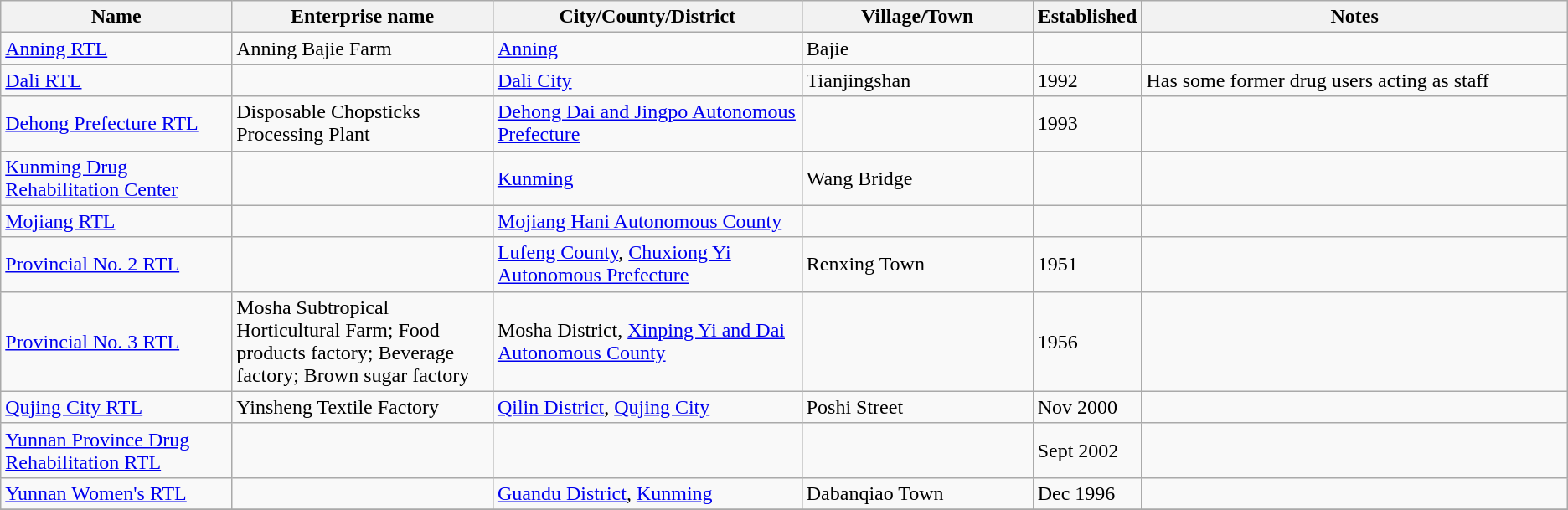<table class="wikitable">
<tr>
<th width=15%>Name</th>
<th width=17%>Enterprise name</th>
<th width=20%>City/County/District</th>
<th width=15%>Village/Town</th>
<th width=5%>Established</th>
<th width=28%>Notes</th>
</tr>
<tr>
<td><a href='#'>Anning RTL</a></td>
<td>Anning Bajie Farm</td>
<td><a href='#'>Anning</a></td>
<td>Bajie</td>
<td></td>
<td></td>
</tr>
<tr>
<td><a href='#'>Dali RTL</a></td>
<td></td>
<td><a href='#'>Dali City</a></td>
<td>Tianjingshan</td>
<td>1992</td>
<td>Has some former drug users acting as staff</td>
</tr>
<tr>
<td><a href='#'>Dehong Prefecture RTL</a></td>
<td>Disposable Chopsticks Processing Plant</td>
<td><a href='#'>Dehong Dai and Jingpo Autonomous Prefecture</a></td>
<td></td>
<td>1993</td>
<td></td>
</tr>
<tr>
<td><a href='#'>Kunming Drug Rehabilitation Center</a></td>
<td></td>
<td><a href='#'>Kunming</a></td>
<td>Wang Bridge</td>
<td></td>
<td></td>
</tr>
<tr>
<td><a href='#'>Mojiang RTL</a></td>
<td></td>
<td><a href='#'>Mojiang Hani Autonomous County</a></td>
<td></td>
<td></td>
<td></td>
</tr>
<tr>
<td><a href='#'>Provincial No. 2 RTL</a></td>
<td></td>
<td><a href='#'>Lufeng County</a>, <a href='#'>Chuxiong Yi Autonomous Prefecture</a></td>
<td>Renxing Town</td>
<td>1951</td>
<td></td>
</tr>
<tr>
<td><a href='#'>Provincial No. 3 RTL</a></td>
<td>Mosha Subtropical Horticultural Farm; Food products factory; Beverage factory; Brown sugar factory</td>
<td>Mosha District, <a href='#'>Xinping Yi and Dai Autonomous County</a></td>
<td></td>
<td>1956</td>
<td></td>
</tr>
<tr>
<td><a href='#'>Qujing City RTL</a></td>
<td>Yinsheng Textile Factory</td>
<td><a href='#'>Qilin District</a>, <a href='#'>Qujing City</a></td>
<td>Poshi Street</td>
<td>Nov 2000</td>
<td></td>
</tr>
<tr>
<td><a href='#'>Yunnan Province Drug Rehabilitation RTL</a></td>
<td></td>
<td></td>
<td></td>
<td>Sept 2002</td>
<td></td>
</tr>
<tr>
<td><a href='#'>Yunnan Women's RTL</a></td>
<td></td>
<td><a href='#'>Guandu District</a>, <a href='#'>Kunming</a></td>
<td>Dabanqiao Town</td>
<td>Dec 1996</td>
<td></td>
</tr>
<tr>
</tr>
</table>
